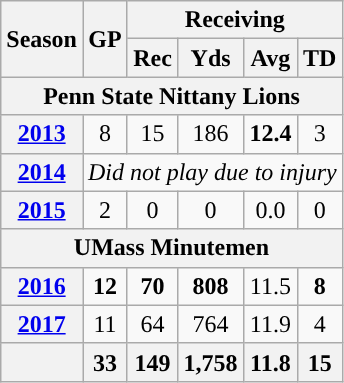<table class="wikitable" style="text-align:center;">
<tr>
<th rowspan="2">Season</th>
<th rowspan="2">GP</th>
<th colspan="4">Receiving</th>
</tr>
<tr>
<th>Rec</th>
<th>Yds</th>
<th>Avg</th>
<th>TD</th>
</tr>
<tr>
<th colspan="6">Penn State Nittany Lions</th>
</tr>
<tr>
<th><a href='#'>2013</a></th>
<td>8</td>
<td>15</td>
<td>186</td>
<td><strong>12.4</strong></td>
<td>3</td>
</tr>
<tr>
<th><a href='#'>2014</a></th>
<td colspan="5"><em>Did not play due to injury</em></td>
</tr>
<tr>
<th><a href='#'>2015</a></th>
<td>2</td>
<td>0</td>
<td>0</td>
<td>0.0</td>
<td>0</td>
</tr>
<tr>
<th colspan="6">UMass Minutemen</th>
</tr>
<tr>
<th><a href='#'>2016</a></th>
<td><strong>12</strong></td>
<td><strong>70</strong></td>
<td><strong>808</strong></td>
<td>11.5</td>
<td><strong>8</strong></td>
</tr>
<tr>
<th><a href='#'>2017</a></th>
<td>11</td>
<td>64</td>
<td>764</td>
<td>11.9</td>
<td>4</td>
</tr>
<tr>
<th></th>
<th>33</th>
<th>149</th>
<th>1,758</th>
<th>11.8</th>
<th>15</th>
</tr>
</table>
